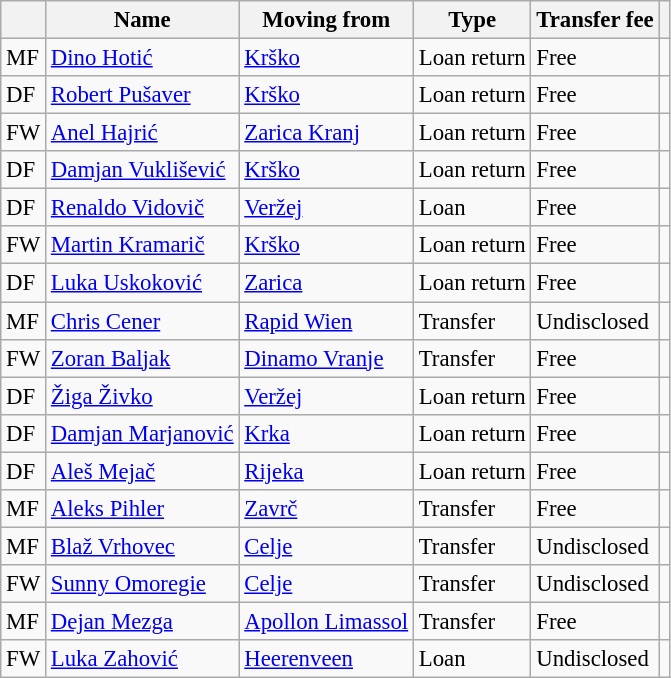<table class="wikitable sortable" style="font-size:95%;">
<tr>
<th></th>
<th>Name</th>
<th>Moving from</th>
<th>Type</th>
<th>Transfer fee</th>
<th></th>
</tr>
<tr>
<td>MF</td>
<td> <a href='#'>Dino Hotić</a></td>
<td><a href='#'>Krško</a></td>
<td>Loan return</td>
<td>Free</td>
<td></td>
</tr>
<tr>
<td>DF</td>
<td> <a href='#'>Robert Pušaver</a></td>
<td><a href='#'>Krško</a></td>
<td>Loan return</td>
<td>Free</td>
<td></td>
</tr>
<tr>
<td>FW</td>
<td> <a href='#'>Anel Hajrić</a></td>
<td><a href='#'>Zarica Kranj</a></td>
<td>Loan return</td>
<td>Free</td>
<td></td>
</tr>
<tr>
<td>DF</td>
<td> <a href='#'>Damjan Vuklišević</a></td>
<td><a href='#'>Krško</a></td>
<td>Loan return</td>
<td>Free</td>
<td></td>
</tr>
<tr>
<td>DF</td>
<td> <a href='#'>Renaldo Vidovič</a></td>
<td><a href='#'>Veržej</a></td>
<td>Loan</td>
<td>Free</td>
<td></td>
</tr>
<tr>
<td>FW</td>
<td> <a href='#'>Martin Kramarič</a></td>
<td><a href='#'>Krško</a></td>
<td>Loan return</td>
<td>Free</td>
<td></td>
</tr>
<tr>
<td>DF</td>
<td> <a href='#'>Luka Uskoković</a></td>
<td><a href='#'>Zarica</a></td>
<td>Loan return</td>
<td>Free</td>
<td></td>
</tr>
<tr>
<td>MF</td>
<td> <a href='#'>Chris Cener</a></td>
<td> <a href='#'>Rapid Wien</a></td>
<td>Transfer</td>
<td>Undisclosed</td>
<td></td>
</tr>
<tr>
<td>FW</td>
<td> <a href='#'>Zoran Baljak</a></td>
<td> <a href='#'>Dinamo Vranje</a></td>
<td>Transfer</td>
<td>Free</td>
<td></td>
</tr>
<tr>
<td>DF</td>
<td> <a href='#'>Žiga Živko</a></td>
<td><a href='#'>Veržej</a></td>
<td>Loan return</td>
<td>Free</td>
<td></td>
</tr>
<tr>
<td>DF</td>
<td> <a href='#'>Damjan Marjanović</a></td>
<td><a href='#'>Krka</a></td>
<td>Loan return</td>
<td>Free</td>
<td></td>
</tr>
<tr>
<td>DF</td>
<td> <a href='#'>Aleš Mejač</a></td>
<td> <a href='#'>Rijeka</a></td>
<td>Loan return</td>
<td>Free</td>
<td></td>
</tr>
<tr>
<td>MF</td>
<td> <a href='#'>Aleks Pihler</a></td>
<td><a href='#'>Zavrč</a></td>
<td>Transfer</td>
<td>Free</td>
<td></td>
</tr>
<tr>
<td>MF</td>
<td> <a href='#'>Blaž Vrhovec</a></td>
<td><a href='#'>Celje</a></td>
<td>Transfer</td>
<td>Undisclosed</td>
<td></td>
</tr>
<tr>
<td>FW</td>
<td> <a href='#'>Sunny Omoregie</a></td>
<td><a href='#'>Celje</a></td>
<td>Transfer</td>
<td>Undisclosed</td>
<td></td>
</tr>
<tr>
<td>MF</td>
<td> <a href='#'>Dejan Mezga</a></td>
<td> <a href='#'>Apollon Limassol</a></td>
<td>Transfer</td>
<td>Free</td>
<td></td>
</tr>
<tr>
<td>FW</td>
<td> <a href='#'>Luka Zahović</a></td>
<td> <a href='#'>Heerenveen</a></td>
<td>Loan</td>
<td>Undisclosed</td>
<td></td>
</tr>
</table>
